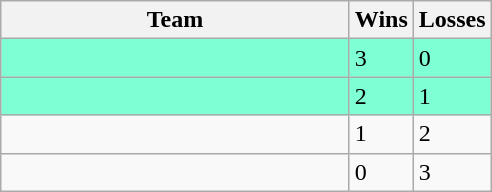<table class="wikitable">
<tr>
<th width=225>Team</th>
<th>Wins</th>
<th>Losses</th>
</tr>
<tr style="background:#7FFFD4">
<td><strong></strong></td>
<td>3</td>
<td>0</td>
</tr>
<tr style="background:#7FFFD4 ">
<td><strong></strong></td>
<td>2</td>
<td>1</td>
</tr>
<tr>
<td></td>
<td>1</td>
<td>2</td>
</tr>
<tr>
<td></td>
<td>0</td>
<td>3</td>
</tr>
</table>
